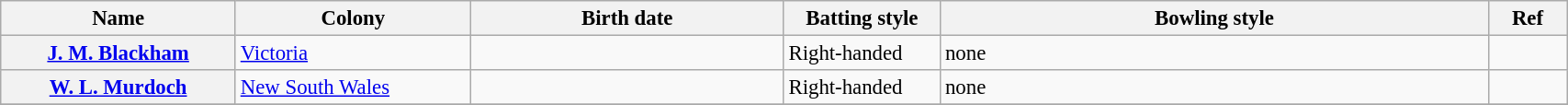<table class="wikitable plainrowheaders" style="font-size:95%; width:90%;">
<tr>
<th scope="col" width="15%">Name</th>
<th scope="col" width="15%">Colony</th>
<th scope="col" width="20%">Birth date</th>
<th scope="col" width="10%">Batting style</th>
<th scope="col" width="35%">Bowling style</th>
<th scope="col" width="5%">Ref</th>
</tr>
<tr>
<th scope="row"><a href='#'>J. M. Blackham</a></th>
<td><a href='#'>Victoria</a></td>
<td></td>
<td>Right-handed</td>
<td>none</td>
<td></td>
</tr>
<tr>
<th scope="row"><a href='#'>W. L. Murdoch</a></th>
<td><a href='#'>New South Wales</a></td>
<td></td>
<td>Right-handed</td>
<td>none</td>
<td></td>
</tr>
<tr>
</tr>
</table>
